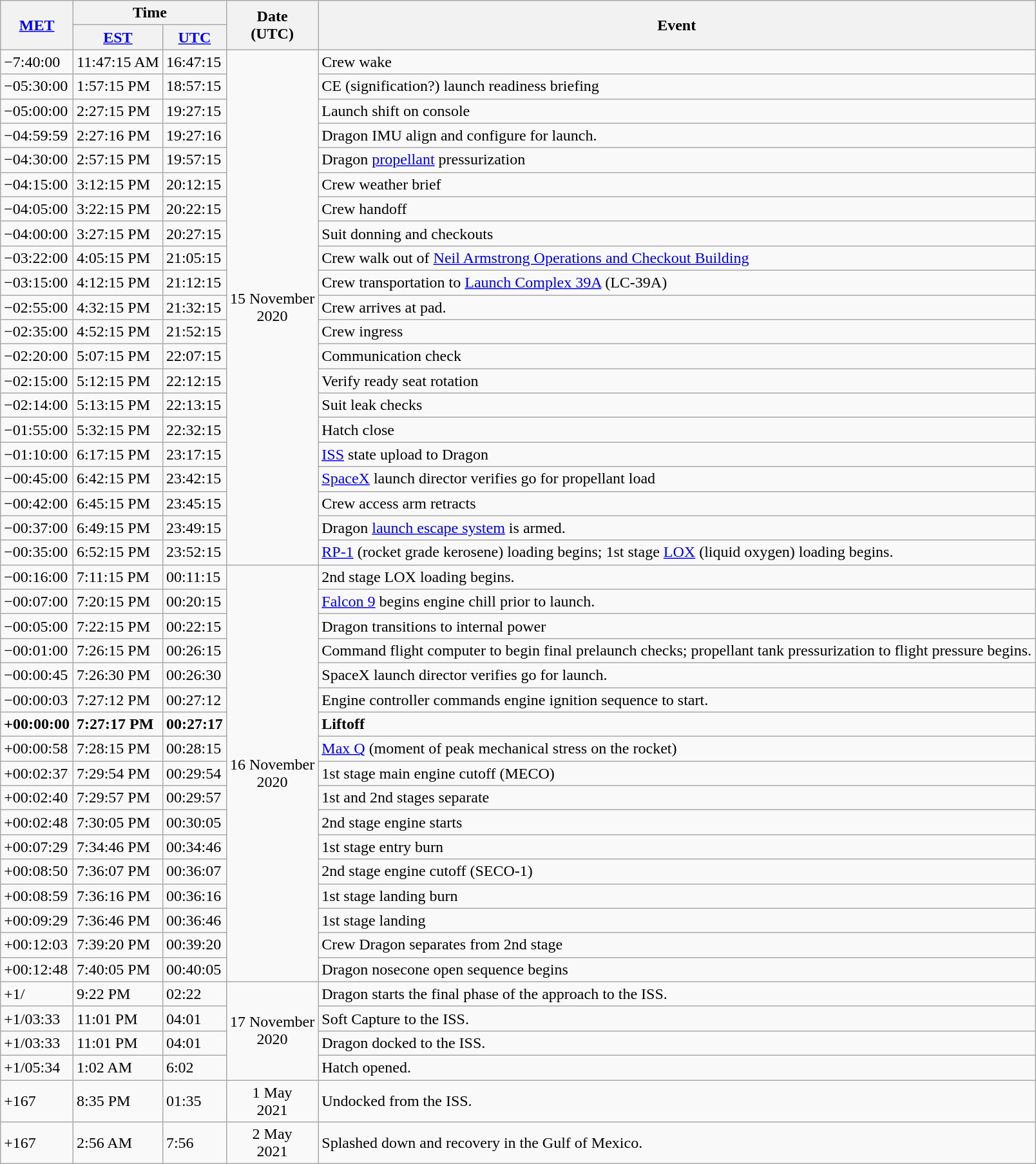<table class="wikitable">
<tr>
<th rowspan=2><a href='#'>MET</a></th>
<th colspan=2>Time</th>
<th rowspan=2>Date<br>(UTC)</th>
<th rowspan=2>Event </th>
</tr>
<tr>
<th><a href='#'>EST</a></th>
<th><a href='#'>UTC</a></th>
</tr>
<tr>
<td>−7:40:00</td>
<td>11:47:15 AM</td>
<td>16:47:15</td>
<td rowspan=21 style="text-align:center">15 November<br>2020</td>
<td>Crew wake</td>
</tr>
<tr>
<td>−05:30:00</td>
<td>1:57:15 PM</td>
<td>18:57:15</td>
<td>CE (signification?) launch readiness briefing</td>
</tr>
<tr>
<td>−05:00:00</td>
<td>2:27:15 PM</td>
<td>19:27:15</td>
<td>Launch shift on console</td>
</tr>
<tr>
<td>−04:59:59</td>
<td>2:27:16 PM</td>
<td>19:27:16</td>
<td>Dragon IMU align and configure for launch.</td>
</tr>
<tr>
<td>−04:30:00</td>
<td>2:57:15 PM</td>
<td>19:57:15</td>
<td>Dragon <a href='#'>propellant</a> pressurization</td>
</tr>
<tr>
<td>−04:15:00</td>
<td>3:12:15 PM</td>
<td>20:12:15</td>
<td>Crew weather brief</td>
</tr>
<tr>
<td>−04:05:00</td>
<td>3:22:15 PM</td>
<td>20:22:15</td>
<td>Crew handoff</td>
</tr>
<tr>
<td>−04:00:00</td>
<td>3:27:15 PM</td>
<td>20:27:15</td>
<td>Suit donning and checkouts</td>
</tr>
<tr>
<td>−03:22:00</td>
<td>4:05:15 PM</td>
<td>21:05:15</td>
<td>Crew walk out of <a href='#'>Neil Armstrong Operations and Checkout Building</a></td>
</tr>
<tr>
<td>−03:15:00</td>
<td>4:12:15 PM</td>
<td>21:12:15</td>
<td>Crew transportation to <a href='#'>Launch Complex 39A</a> (LC-39A)</td>
</tr>
<tr>
<td>−02:55:00</td>
<td>4:32:15 PM</td>
<td>21:32:15</td>
<td>Crew arrives at pad.</td>
</tr>
<tr>
<td>−02:35:00</td>
<td>4:52:15 PM</td>
<td>21:52:15</td>
<td>Crew ingress</td>
</tr>
<tr>
<td>−02:20:00</td>
<td>5:07:15 PM</td>
<td>22:07:15</td>
<td>Communication check</td>
</tr>
<tr>
<td>−02:15:00</td>
<td>5:12:15 PM</td>
<td>22:12:15</td>
<td>Verify ready seat rotation</td>
</tr>
<tr>
<td>−02:14:00</td>
<td>5:13:15 PM</td>
<td>22:13:15</td>
<td>Suit leak checks</td>
</tr>
<tr>
<td>−01:55:00</td>
<td>5:32:15 PM</td>
<td>22:32:15</td>
<td>Hatch close</td>
</tr>
<tr>
<td>−01:10:00</td>
<td>6:17:15 PM</td>
<td>23:17:15</td>
<td><a href='#'>ISS</a> state upload to Dragon</td>
</tr>
<tr>
<td>−00:45:00</td>
<td>6:42:15 PM</td>
<td>23:42:15</td>
<td><a href='#'>SpaceX</a> launch director verifies go for propellant load</td>
</tr>
<tr>
<td>−00:42:00</td>
<td>6:45:15 PM</td>
<td>23:45:15</td>
<td>Crew access arm retracts</td>
</tr>
<tr>
<td>−00:37:00</td>
<td>6:49:15 PM</td>
<td>23:49:15</td>
<td>Dragon <a href='#'>launch escape system</a> is armed.</td>
</tr>
<tr>
<td>−00:35:00</td>
<td>6:52:15 PM</td>
<td>23:52:15</td>
<td><a href='#'>RP-1</a> (rocket grade kerosene) loading begins; 1st stage <a href='#'>LOX</a> (liquid oxygen) loading begins.</td>
</tr>
<tr>
<td>−00:16:00</td>
<td>7:11:15 PM</td>
<td>00:11:15</td>
<td rowspan=17 style="text-align:center">16 November<br>2020</td>
<td>2nd stage LOX loading begins.</td>
</tr>
<tr>
<td>−00:07:00</td>
<td>7:20:15 PM</td>
<td>00:20:15</td>
<td><a href='#'>Falcon 9</a> begins engine chill prior to launch.</td>
</tr>
<tr>
<td>−00:05:00</td>
<td>7:22:15 PM</td>
<td>00:22:15</td>
<td>Dragon transitions to internal power</td>
</tr>
<tr>
<td>−00:01:00</td>
<td>7:26:15 PM</td>
<td>00:26:15</td>
<td>Command flight computer to begin final prelaunch checks; propellant tank pressurization to flight pressure begins.</td>
</tr>
<tr>
<td>−00:00:45</td>
<td>7:26:30 PM</td>
<td>00:26:30</td>
<td>SpaceX launch director verifies go for launch.</td>
</tr>
<tr>
<td>−00:00:03</td>
<td>7:27:12 PM</td>
<td>00:27:12</td>
<td>Engine controller commands engine ignition sequence to start.</td>
</tr>
<tr>
<td><strong>+00:00:00</strong></td>
<td><strong>7:27:17 PM</strong></td>
<td><strong>00:27:17</strong></td>
<td><strong>Liftoff</strong></td>
</tr>
<tr>
<td>+00:00:58</td>
<td>7:28:15 PM</td>
<td>00:28:15</td>
<td><a href='#'>Max Q</a> (moment of peak mechanical stress on the rocket)</td>
</tr>
<tr>
<td>+00:02:37</td>
<td>7:29:54 PM</td>
<td>00:29:54</td>
<td>1st stage main engine cutoff (MECO)</td>
</tr>
<tr>
<td>+00:02:40</td>
<td>7:29:57 PM</td>
<td>00:29:57</td>
<td>1st and 2nd stages separate</td>
</tr>
<tr>
<td>+00:02:48</td>
<td>7:30:05 PM</td>
<td>00:30:05</td>
<td>2nd stage engine starts</td>
</tr>
<tr>
<td>+00:07:29</td>
<td>7:34:46 PM</td>
<td>00:34:46</td>
<td>1st stage entry burn</td>
</tr>
<tr>
<td>+00:08:50</td>
<td>7:36:07 PM</td>
<td>00:36:07</td>
<td>2nd stage engine cutoff (SECO-1)</td>
</tr>
<tr>
<td>+00:08:59</td>
<td>7:36:16 PM</td>
<td>00:36:16</td>
<td>1st stage landing burn</td>
</tr>
<tr>
<td>+00:09:29</td>
<td>7:36:46 PM</td>
<td>00:36:46</td>
<td>1st stage landing</td>
</tr>
<tr>
<td>+00:12:03</td>
<td>7:39:20 PM</td>
<td>00:39:20</td>
<td>Crew Dragon separates from 2nd stage</td>
</tr>
<tr>
<td>+00:12:48</td>
<td>7:40:05 PM</td>
<td>00:40:05</td>
<td>Dragon nosecone open sequence begins</td>
</tr>
<tr>
<td>+1/</td>
<td>9:22 PM</td>
<td>02:22</td>
<td rowspan=4 style="text-align:center">17 November<br>2020</td>
<td>Dragon starts the final phase of the approach to the ISS.</td>
</tr>
<tr>
<td>+1/03:33</td>
<td>11:01 PM</td>
<td>04:01</td>
<td>Soft Capture to the ISS.</td>
</tr>
<tr>
<td>+1/03:33</td>
<td>11:01 PM</td>
<td>04:01</td>
<td>Dragon docked to the ISS.</td>
</tr>
<tr>
<td>+1/05:34</td>
<td>1:02 AM</td>
<td>6:02</td>
<td>Hatch opened.</td>
</tr>
<tr>
<td>+167</td>
<td>8:35 PM</td>
<td>01:35</td>
<td style="text-align:center">1 May<br>2021</td>
<td>Undocked from the ISS.</td>
</tr>
<tr>
<td>+167</td>
<td>2:56 AM</td>
<td>7:56</td>
<td style="text-align:center">2 May<br>2021</td>
<td>Splashed down and recovery in the Gulf of Mexico.</td>
</tr>
</table>
